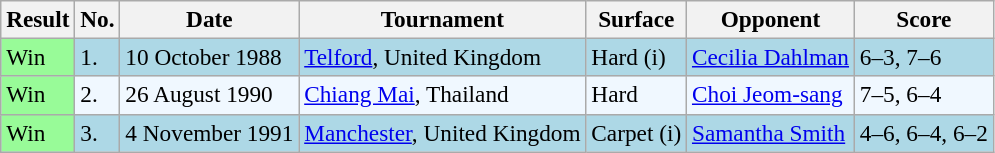<table class="sortable wikitable" style=font-size:97%>
<tr>
<th>Result</th>
<th>No.</th>
<th>Date</th>
<th>Tournament</th>
<th>Surface</th>
<th>Opponent</th>
<th>Score</th>
</tr>
<tr style="background:lightblue;">
<td style="background:#98fb98;">Win</td>
<td>1.</td>
<td>10 October 1988</td>
<td><a href='#'>Telford</a>, United Kingdom</td>
<td>Hard (i)</td>
<td> <a href='#'>Cecilia Dahlman</a></td>
<td>6–3, 7–6</td>
</tr>
<tr bgcolor="#f0f8ff">
<td style="background:#98fb98;">Win</td>
<td>2.</td>
<td>26 August 1990</td>
<td><a href='#'>Chiang Mai</a>, Thailand</td>
<td>Hard</td>
<td> <a href='#'>Choi Jeom-sang</a></td>
<td>7–5, 6–4</td>
</tr>
<tr style="background:lightblue;">
<td style="background:#98fb98;">Win</td>
<td>3.</td>
<td>4 November 1991</td>
<td><a href='#'>Manchester</a>, United Kingdom</td>
<td>Carpet (i)</td>
<td> <a href='#'>Samantha Smith</a></td>
<td>4–6, 6–4, 6–2</td>
</tr>
</table>
